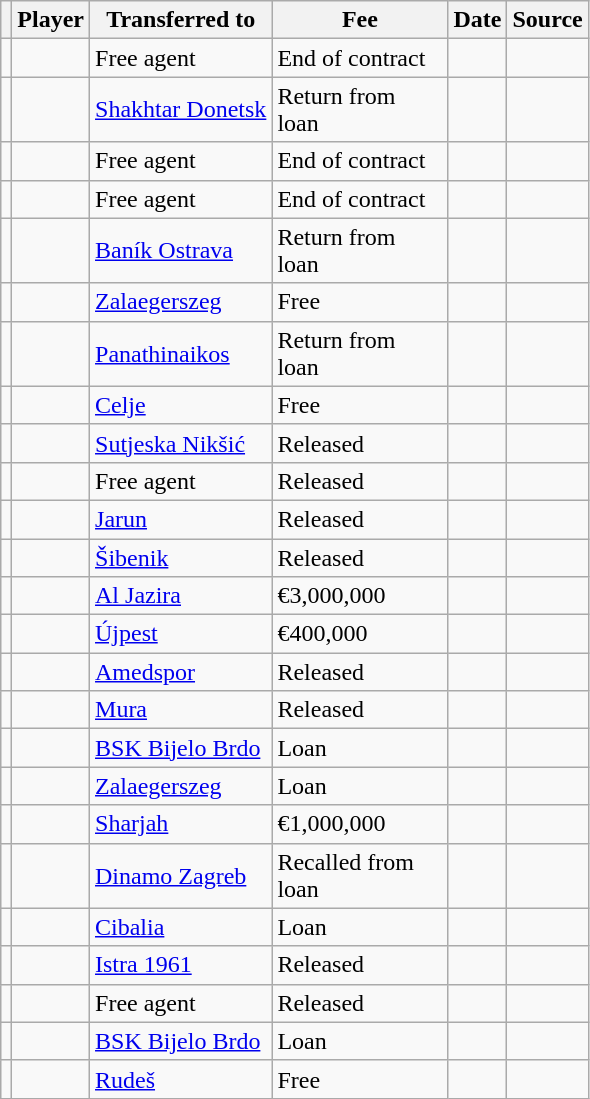<table class="wikitable plainrowheaders sortable">
<tr>
<th></th>
<th scope=col>Player</th>
<th>Transferred to</th>
<th !scope=col; style="width: 110px;">Fee</th>
<th scope=col>Date</th>
<th scope=col>Source</th>
</tr>
<tr>
<td align=center></td>
<td></td>
<td>Free agent</td>
<td>End of contract</td>
<td></td>
<td align=center></td>
</tr>
<tr>
<td align=center></td>
<td></td>
<td> <a href='#'>Shakhtar Donetsk</a></td>
<td>Return from loan</td>
<td></td>
<td align=center></td>
</tr>
<tr>
<td align=center></td>
<td></td>
<td>Free agent</td>
<td>End of contract</td>
<td></td>
<td align=center></td>
</tr>
<tr>
<td align=center></td>
<td></td>
<td>Free agent</td>
<td>End of contract</td>
<td></td>
<td align=center></td>
</tr>
<tr>
<td align=center></td>
<td></td>
<td> <a href='#'>Baník Ostrava</a></td>
<td>Return from loan</td>
<td></td>
<td align=center></td>
</tr>
<tr>
<td align=center></td>
<td></td>
<td> <a href='#'>Zalaegerszeg</a></td>
<td>Free</td>
<td></td>
<td align=center></td>
</tr>
<tr>
<td align=center></td>
<td></td>
<td> <a href='#'>Panathinaikos</a></td>
<td>Return from loan</td>
<td></td>
<td align=center></td>
</tr>
<tr>
<td align=center></td>
<td></td>
<td> <a href='#'>Celje</a></td>
<td>Free</td>
<td></td>
<td align=center></td>
</tr>
<tr>
<td align=center></td>
<td></td>
<td> <a href='#'>Sutjeska Nikšić</a></td>
<td>Released</td>
<td></td>
<td align=center></td>
</tr>
<tr>
<td align=center></td>
<td></td>
<td>Free agent</td>
<td>Released</td>
<td></td>
<td align=center></td>
</tr>
<tr>
<td align=center></td>
<td></td>
<td> <a href='#'>Jarun</a></td>
<td>Released</td>
<td></td>
<td align=center></td>
</tr>
<tr>
<td align=center></td>
<td></td>
<td> <a href='#'>Šibenik</a></td>
<td>Released</td>
<td></td>
<td align=center></td>
</tr>
<tr>
<td align=center></td>
<td></td>
<td> <a href='#'>Al Jazira</a></td>
<td>€3,000,000</td>
<td></td>
<td align=center></td>
</tr>
<tr>
<td align=center></td>
<td></td>
<td> <a href='#'>Újpest</a></td>
<td>€400,000</td>
<td></td>
<td align=center></td>
</tr>
<tr>
<td align=center></td>
<td></td>
<td> <a href='#'>Amedspor</a></td>
<td>Released</td>
<td></td>
<td align=center></td>
</tr>
<tr>
<td align=center></td>
<td></td>
<td> <a href='#'>Mura</a></td>
<td>Released</td>
<td></td>
<td align=center></td>
</tr>
<tr>
<td align=center></td>
<td></td>
<td> <a href='#'>BSK Bijelo Brdo</a></td>
<td>Loan</td>
<td></td>
<td align=center></td>
</tr>
<tr>
<td align=center></td>
<td></td>
<td> <a href='#'>Zalaegerszeg</a></td>
<td>Loan</td>
<td></td>
<td align=center></td>
</tr>
<tr>
<td align=center></td>
<td></td>
<td> <a href='#'>Sharjah</a></td>
<td>€1,000,000</td>
<td></td>
<td align=center></td>
</tr>
<tr>
<td align=center></td>
<td></td>
<td> <a href='#'>Dinamo Zagreb</a></td>
<td>Recalled from loan</td>
<td></td>
<td align=center></td>
</tr>
<tr>
<td align=center></td>
<td></td>
<td> <a href='#'>Cibalia</a></td>
<td>Loan</td>
<td></td>
<td align=center></td>
</tr>
<tr>
<td align=center></td>
<td></td>
<td> <a href='#'>Istra 1961</a></td>
<td>Released</td>
<td></td>
<td align=center></td>
</tr>
<tr>
<td align=center></td>
<td></td>
<td>Free agent</td>
<td>Released</td>
<td></td>
<td align=center></td>
</tr>
<tr>
<td align=center></td>
<td></td>
<td> <a href='#'>BSK Bijelo Brdo</a></td>
<td>Loan</td>
<td></td>
<td align=center></td>
</tr>
<tr>
<td align=center></td>
<td></td>
<td> <a href='#'>Rudeš</a></td>
<td>Free</td>
<td></td>
<td align=center></td>
</tr>
</table>
